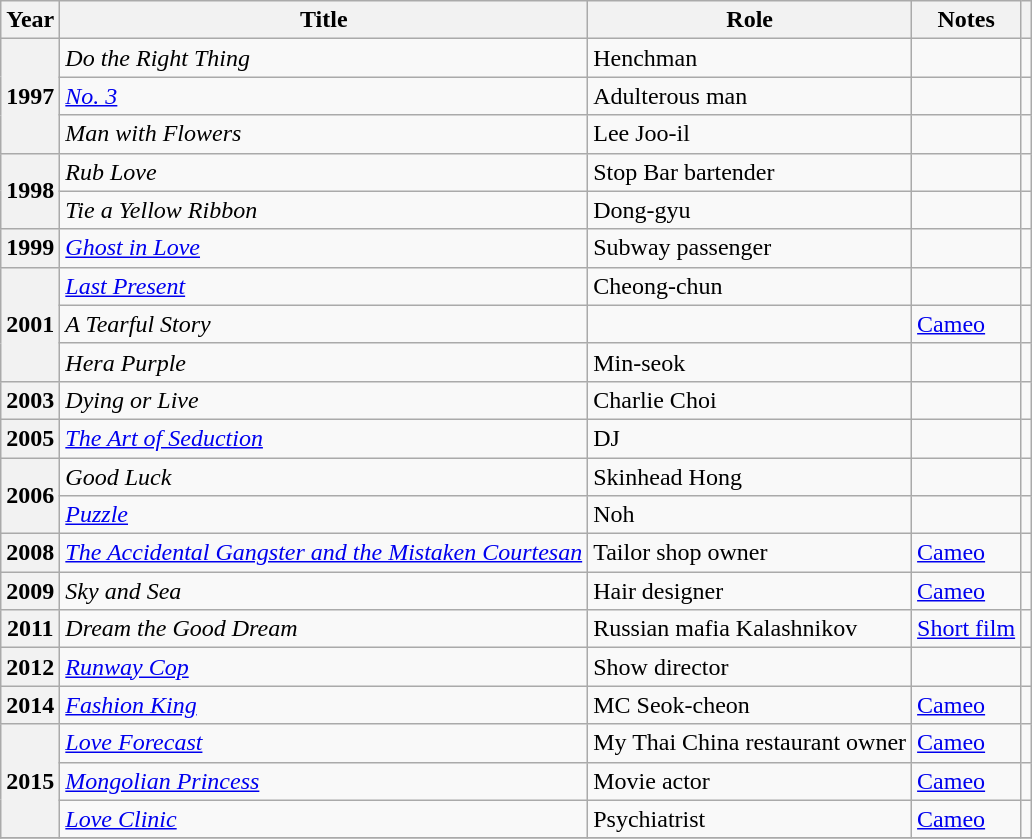<table class="wikitable plainrowheaders sortable">
<tr>
<th scope="col">Year</th>
<th scope="col">Title</th>
<th scope="col">Role</th>
<th scope="col" class="unsortable">Notes</th>
<th scope="col" class="unsortable"></th>
</tr>
<tr>
<th scope="row" rowspan=3>1997</th>
<td><em>Do the Right Thing</em></td>
<td>Henchman</td>
<td></td>
<td></td>
</tr>
<tr>
<td><em><a href='#'>No. 3</a></em></td>
<td>Adulterous man</td>
<td></td>
<td></td>
</tr>
<tr>
<td><em>Man with Flowers</em></td>
<td>Lee Joo-il</td>
<td></td>
<td></td>
</tr>
<tr>
<th scope="row" rowspan=2>1998</th>
<td><em>Rub Love</em></td>
<td>Stop Bar bartender</td>
<td></td>
<td></td>
</tr>
<tr>
<td><em>Tie a Yellow Ribbon</em></td>
<td>Dong-gyu</td>
<td></td>
<td></td>
</tr>
<tr>
<th scope="row">1999</th>
<td><em><a href='#'>Ghost in Love</a></em></td>
<td>Subway passenger</td>
<td></td>
<td></td>
</tr>
<tr>
<th scope="row" rowspan=3>2001</th>
<td><em><a href='#'>Last Present</a></em></td>
<td>Cheong-chun</td>
<td></td>
<td></td>
</tr>
<tr>
<td><em>A Tearful Story</em></td>
<td></td>
<td><a href='#'>Cameo</a></td>
<td></td>
</tr>
<tr>
<td><em>Hera Purple</em></td>
<td>Min-seok</td>
<td></td>
<td></td>
</tr>
<tr>
<th scope="row">2003</th>
<td><em>Dying or Live</em></td>
<td>Charlie Choi</td>
<td></td>
<td></td>
</tr>
<tr>
<th scope="row">2005</th>
<td><em><a href='#'>The Art of Seduction</a></em></td>
<td>DJ</td>
<td></td>
<td></td>
</tr>
<tr>
<th scope="row" rowspan=2>2006</th>
<td><em>Good Luck</em></td>
<td>Skinhead Hong</td>
<td></td>
<td></td>
</tr>
<tr>
<td><em><a href='#'>Puzzle</a></em></td>
<td>Noh</td>
<td></td>
<td></td>
</tr>
<tr>
<th scope="row">2008</th>
<td><em><a href='#'>The Accidental Gangster and the Mistaken Courtesan</a></em></td>
<td>Tailor shop owner</td>
<td><a href='#'>Cameo</a></td>
<td></td>
</tr>
<tr>
<th scope="row">2009</th>
<td><em>Sky and Sea</em></td>
<td>Hair designer</td>
<td><a href='#'>Cameo</a></td>
<td></td>
</tr>
<tr>
<th scope="row">2011</th>
<td><em>Dream the Good Dream</em></td>
<td>Russian mafia Kalashnikov</td>
<td><a href='#'>Short film</a></td>
<td></td>
</tr>
<tr>
<th scope="row">2012</th>
<td><em><a href='#'>Runway Cop</a></em></td>
<td>Show director</td>
<td></td>
<td></td>
</tr>
<tr>
<th scope="row">2014</th>
<td><em><a href='#'>Fashion King</a></em></td>
<td>MC Seok-cheon</td>
<td><a href='#'>Cameo</a></td>
<td></td>
</tr>
<tr>
<th scope="row" rowspan=3>2015</th>
<td><em><a href='#'>Love Forecast</a></em></td>
<td>My Thai China restaurant owner</td>
<td><a href='#'>Cameo</a></td>
<td></td>
</tr>
<tr>
<td><em><a href='#'>Mongolian Princess</a></em></td>
<td>Movie actor</td>
<td><a href='#'>Cameo</a></td>
<td></td>
</tr>
<tr>
<td><em><a href='#'>Love Clinic</a></em></td>
<td>Psychiatrist</td>
<td><a href='#'>Cameo</a></td>
<td></td>
</tr>
<tr>
</tr>
</table>
